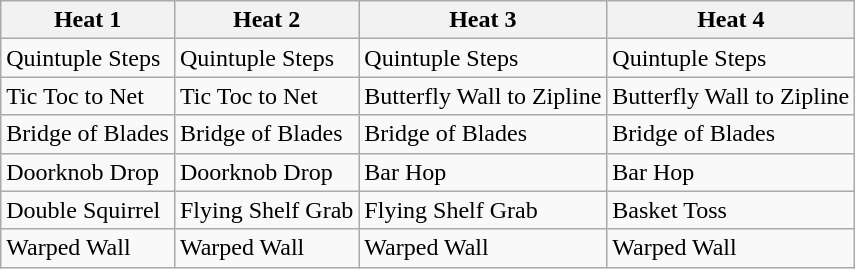<table class="wikitable">
<tr>
<th>Heat 1</th>
<th>Heat 2</th>
<th>Heat 3</th>
<th>Heat 4</th>
</tr>
<tr>
<td>Quintuple Steps</td>
<td>Quintuple Steps</td>
<td>Quintuple Steps</td>
<td>Quintuple Steps</td>
</tr>
<tr>
<td>Tic Toc to Net</td>
<td>Tic Toc to Net</td>
<td>Butterfly Wall to Zipline</td>
<td>Butterfly Wall to Zipline</td>
</tr>
<tr>
<td>Bridge of Blades</td>
<td>Bridge of Blades</td>
<td>Bridge of Blades</td>
<td>Bridge of Blades</td>
</tr>
<tr>
<td>Doorknob Drop</td>
<td>Doorknob Drop</td>
<td>Bar Hop</td>
<td>Bar Hop</td>
</tr>
<tr>
<td>Double Squirrel</td>
<td>Flying Shelf Grab</td>
<td>Flying Shelf Grab</td>
<td>Basket Toss</td>
</tr>
<tr>
<td>Warped Wall</td>
<td>Warped Wall</td>
<td>Warped Wall</td>
<td>Warped Wall</td>
</tr>
</table>
